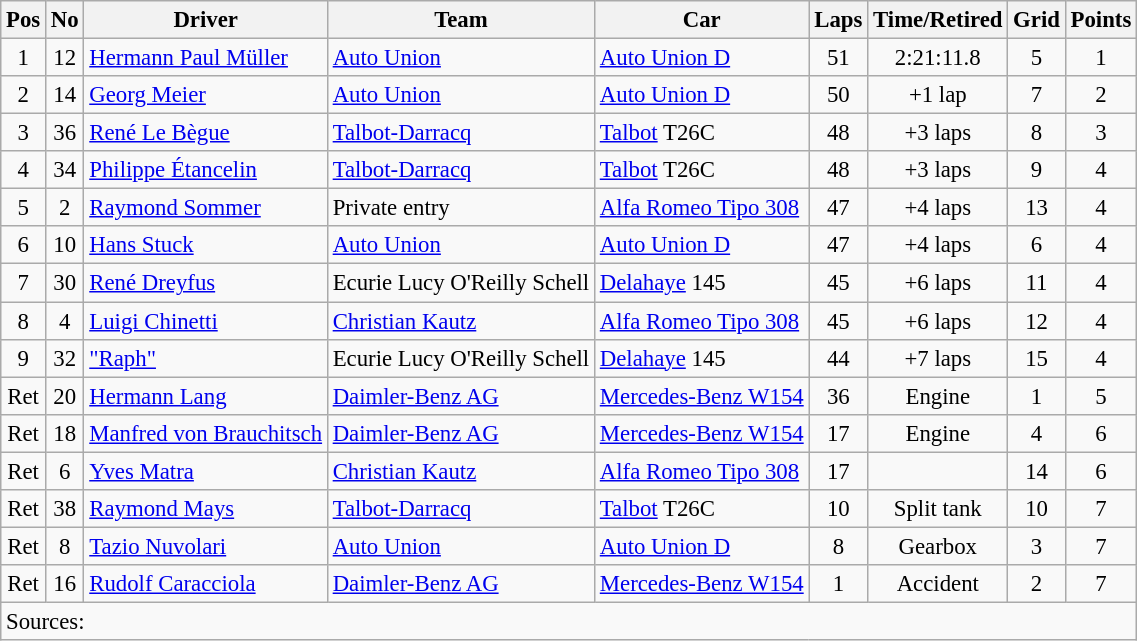<table class="wikitable" style="font-size: 95%;">
<tr>
<th>Pos</th>
<th>No</th>
<th>Driver</th>
<th>Team</th>
<th>Car</th>
<th>Laps</th>
<th>Time/Retired</th>
<th>Grid</th>
<th>Points</th>
</tr>
<tr>
<td align=center>1</td>
<td align=center>12</td>
<td> <a href='#'>Hermann Paul Müller</a></td>
<td><a href='#'>Auto Union</a></td>
<td><a href='#'>Auto Union D</a></td>
<td align=center>51</td>
<td align=center>2:21:11.8</td>
<td align=center>5</td>
<td align=center>1</td>
</tr>
<tr>
<td align=center>2</td>
<td align=center>14</td>
<td> <a href='#'>Georg Meier</a></td>
<td><a href='#'>Auto Union</a></td>
<td><a href='#'>Auto Union D</a></td>
<td align=center>50</td>
<td align=center>+1 lap</td>
<td align=center>7</td>
<td align=center>2</td>
</tr>
<tr>
<td align=center>3</td>
<td align=center>36</td>
<td> <a href='#'>René Le Bègue</a></td>
<td><a href='#'>Talbot-Darracq</a></td>
<td><a href='#'>Talbot</a> T26C</td>
<td align=center>48</td>
<td align=center>+3 laps</td>
<td align=center>8</td>
<td align=center>3</td>
</tr>
<tr>
<td align=center>4</td>
<td align=center>34</td>
<td> <a href='#'>Philippe Étancelin</a></td>
<td><a href='#'>Talbot-Darracq</a></td>
<td><a href='#'>Talbot</a> T26C</td>
<td align=center>48</td>
<td align=center>+3 laps</td>
<td align=center>9</td>
<td align=center>4</td>
</tr>
<tr>
<td align=center>5</td>
<td align=center>2</td>
<td> <a href='#'>Raymond Sommer</a></td>
<td>Private entry</td>
<td><a href='#'>Alfa Romeo Tipo 308</a></td>
<td align=center>47</td>
<td align=center>+4 laps</td>
<td align=center>13</td>
<td align=center>4</td>
</tr>
<tr>
<td align=center>6</td>
<td align=center>10</td>
<td> <a href='#'>Hans Stuck</a></td>
<td><a href='#'>Auto Union</a></td>
<td><a href='#'>Auto Union D</a></td>
<td align=center>47</td>
<td align=center>+4 laps</td>
<td align=center>6</td>
<td align=center>4</td>
</tr>
<tr>
<td align=center>7</td>
<td align=center>30</td>
<td> <a href='#'>René Dreyfus</a></td>
<td>Ecurie Lucy O'Reilly Schell</td>
<td><a href='#'>Delahaye</a> 145</td>
<td align=center>45</td>
<td align=center>+6 laps</td>
<td align=center>11</td>
<td align=center>4</td>
</tr>
<tr>
<td align=center>8</td>
<td align=center>4</td>
<td> <a href='#'>Luigi Chinetti</a></td>
<td><a href='#'>Christian Kautz</a></td>
<td><a href='#'>Alfa Romeo Tipo 308</a></td>
<td align=center>45</td>
<td align=center>+6 laps</td>
<td align=center>12</td>
<td align=center>4</td>
</tr>
<tr>
<td align=center>9</td>
<td align=center>32</td>
<td> <a href='#'>"Raph"</a></td>
<td>Ecurie Lucy O'Reilly Schell</td>
<td><a href='#'>Delahaye</a> 145</td>
<td align=center>44</td>
<td align=center>+7 laps</td>
<td align=center>15</td>
<td align=center>4</td>
</tr>
<tr>
<td align=center>Ret</td>
<td align=center>20</td>
<td> <a href='#'>Hermann Lang</a></td>
<td><a href='#'>Daimler-Benz AG</a></td>
<td><a href='#'>Mercedes-Benz W154</a></td>
<td align=center>36</td>
<td align=center>Engine</td>
<td align=center>1</td>
<td align=center>5</td>
</tr>
<tr>
<td align=center>Ret</td>
<td align=center>18</td>
<td> <a href='#'>Manfred von Brauchitsch</a></td>
<td><a href='#'>Daimler-Benz AG</a></td>
<td><a href='#'>Mercedes-Benz W154</a></td>
<td align=center>17</td>
<td align=center>Engine</td>
<td align=center>4</td>
<td align=center>6</td>
</tr>
<tr>
<td align=center>Ret</td>
<td align=center>6</td>
<td> <a href='#'>Yves Matra</a></td>
<td><a href='#'>Christian Kautz</a></td>
<td><a href='#'>Alfa Romeo Tipo 308</a></td>
<td align=center>17</td>
<td align=center></td>
<td align=center>14</td>
<td align=center>6</td>
</tr>
<tr>
<td align=center>Ret</td>
<td align=center>38</td>
<td> <a href='#'>Raymond Mays</a></td>
<td><a href='#'>Talbot-Darracq</a></td>
<td><a href='#'>Talbot</a> T26C</td>
<td align=center>10</td>
<td align=center>Split tank</td>
<td align=center>10</td>
<td align=center>7</td>
</tr>
<tr>
<td align=center>Ret</td>
<td align=center>8</td>
<td> <a href='#'>Tazio Nuvolari</a></td>
<td><a href='#'>Auto Union</a></td>
<td><a href='#'>Auto Union D</a></td>
<td align=center>8</td>
<td align=center>Gearbox</td>
<td align=center>3</td>
<td align=center>7</td>
</tr>
<tr>
<td align=center>Ret</td>
<td align=center>16</td>
<td> <a href='#'>Rudolf Caracciola</a></td>
<td><a href='#'>Daimler-Benz AG</a></td>
<td><a href='#'>Mercedes-Benz W154</a></td>
<td align=center>1</td>
<td align=center>Accident</td>
<td align=center>2</td>
<td align=center>7</td>
</tr>
<tr>
<td colspan=9>Sources:</td>
</tr>
</table>
